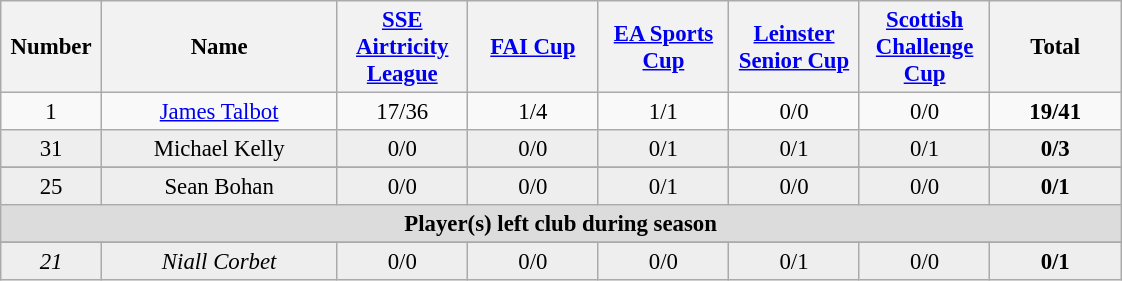<table class="wikitable" style="font-size: 95%; text-align: center;">
<tr>
<th width=60>Number</th>
<th width=150>Name</th>
<th width=80><a href='#'>SSE Airtricity League</a></th>
<th width=80><a href='#'>FAI Cup</a></th>
<th width=80><a href='#'>EA Sports Cup</a></th>
<th width=80><a href='#'>Leinster Senior Cup</a></th>
<th width=80><a href='#'>Scottish Challenge Cup</a></th>
<th width=80>Total</th>
</tr>
<tr>
<td>1</td>
<td><a href='#'>James Talbot</a></td>
<td>17/36</td>
<td>1/4</td>
<td>1/1</td>
<td>0/0</td>
<td>0/0</td>
<td><strong>19/41</strong></td>
</tr>
<tr style="background:#eee;">
<td>31</td>
<td>Michael Kelly</td>
<td>0/0</td>
<td>0/0</td>
<td>0/1</td>
<td>0/1</td>
<td>0/1</td>
<td><strong>0/3</strong></td>
</tr>
<tr>
</tr>
<tr style="background:#eee;">
<td>25</td>
<td>Sean Bohan</td>
<td>0/0</td>
<td>0/0</td>
<td>0/1</td>
<td>0/0</td>
<td>0/0</td>
<td><strong>0/1</strong></td>
</tr>
<tr>
<th colspan=15 style=background:#dcdcdc>Player(s) left club during season</th>
</tr>
<tr>
</tr>
<tr style="background:#eee;">
<td><em>21</em></td>
<td><em>Niall Corbet</em></td>
<td>0/0</td>
<td>0/0</td>
<td>0/0</td>
<td>0/1</td>
<td>0/0</td>
<td><strong>0/1</strong></td>
</tr>
</table>
